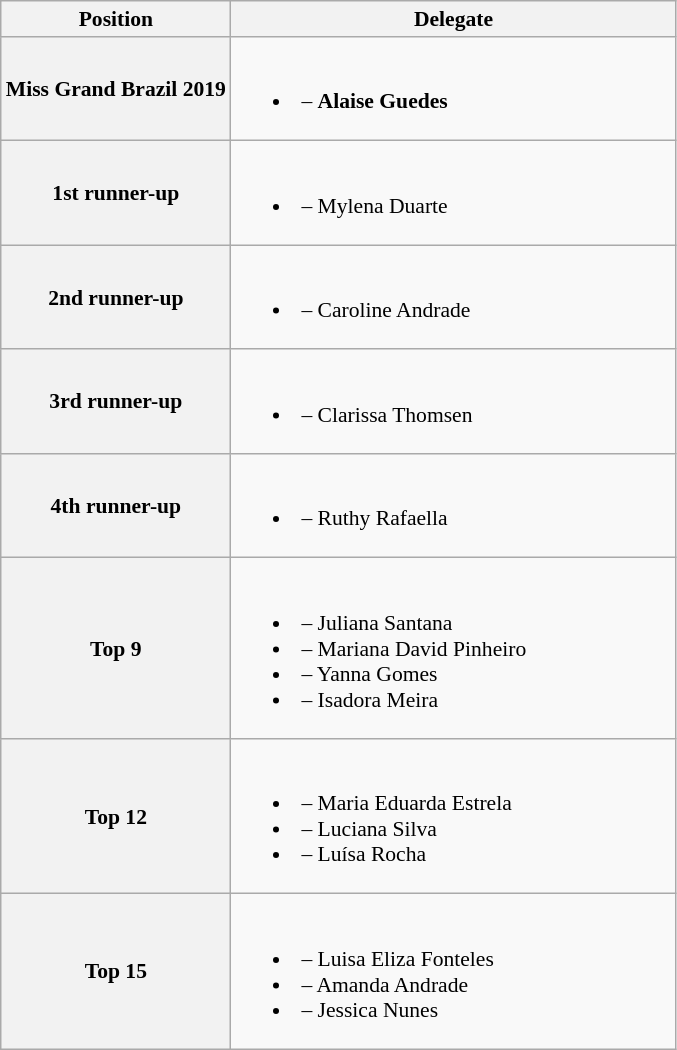<table class="wikitable" style="font-size: 90%";>
<tr>
<th>Position</th>
<th width=290>Delegate</th>
</tr>
<tr>
<th>Miss Grand Brazil 2019</th>
<td><br><ul><li><strong></strong> – <strong>Alaise Guedes</strong></li></ul></td>
</tr>
<tr>
<th>1st runner-up</th>
<td><br><ul><li> – Mylena Duarte</li></ul></td>
</tr>
<tr>
<th>2nd runner-up</th>
<td><br><ul><li> – Caroline Andrade</li></ul></td>
</tr>
<tr>
<th>3rd runner-up</th>
<td><br><ul><li> – Clarissa Thomsen</li></ul></td>
</tr>
<tr>
<th>4th runner-up</th>
<td><br><ul><li> – Ruthy Rafaella</li></ul></td>
</tr>
<tr>
<th>Top 9</th>
<td><br><ul><li> – Juliana Santana</li><li> – Mariana David Pinheiro</li><li> – Yanna Gomes</li><li> – Isadora Meira</li></ul></td>
</tr>
<tr>
<th>Top 12</th>
<td><br><ul><li> – Maria Eduarda Estrela</li><li> – Luciana Silva</li><li> – Luísa Rocha</li></ul></td>
</tr>
<tr>
<th>Top 15</th>
<td><br><ul><li> – Luisa Eliza Fonteles</li><li> – Amanda Andrade</li><li> – Jessica Nunes</li></ul></td>
</tr>
</table>
